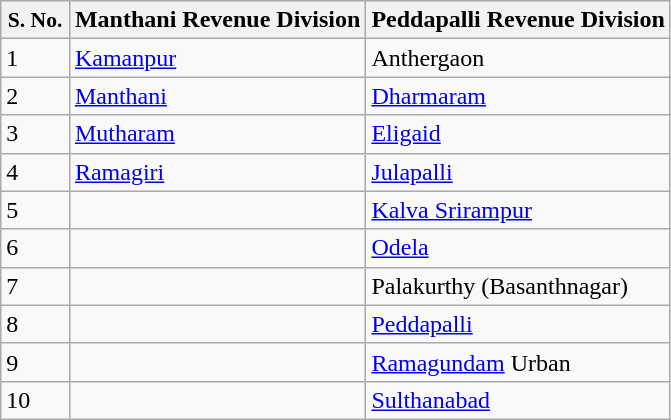<table class="wikitable sortable">
<tr>
<th width="40px" style="font-size:75%"><big>S. No.</big></th>
<th>Manthani Revenue Division</th>
<th>Peddapalli Revenue Division</th>
</tr>
<tr>
<td>1</td>
<td><a href='#'>Kamanpur</a></td>
<td>Anthergaon</td>
</tr>
<tr>
<td>2</td>
<td><a href='#'>Manthani</a></td>
<td><a href='#'>Dharmaram</a></td>
</tr>
<tr>
<td>3</td>
<td><a href='#'>Mutharam</a></td>
<td><a href='#'>Eligaid</a></td>
</tr>
<tr>
<td>4</td>
<td><a href='#'>Ramagiri</a></td>
<td><a href='#'>Julapalli</a></td>
</tr>
<tr>
<td>5</td>
<td></td>
<td><a href='#'>Kalva Srirampur</a></td>
</tr>
<tr>
<td>6</td>
<td></td>
<td><a href='#'>Odela</a></td>
</tr>
<tr>
<td>7</td>
<td></td>
<td>Palakurthy (Basanthnagar)</td>
</tr>
<tr>
<td>8</td>
<td></td>
<td><a href='#'>Peddapalli</a></td>
</tr>
<tr>
<td>9</td>
<td></td>
<td><a href='#'>Ramagundam</a> Urban</td>
</tr>
<tr>
<td>10</td>
<td></td>
<td><a href='#'>Sulthanabad</a></td>
</tr>
</table>
